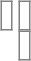<table>
<tr valign = "top">
<td><br><table cellpadding="3" cellspacing="0" border="1" style="background:#ffffff; font-size:69%; border:grey solid 1px; border-collapse:collapse;">
<tr>
<td colspan="2" rowspan="7"><br></td>
</tr>
</table>
</td>
<td><br><table cellpadding="3" cellspacing="0" border="1" style="background:#ffffff; font-size:69%; border:grey solid 1px; border-collapse:collapse;">
<tr>
<td colspan="5" rowspan="5"><br></td>
</tr>
</table>
<table cellpadding="3" cellspacing="0" border="1" style="background:#ffffff; font-size:69%; border:grey solid 1px; border-collapse:collapse;">
<tr>
<td><br></td>
</tr>
</table>
</td>
</tr>
</table>
